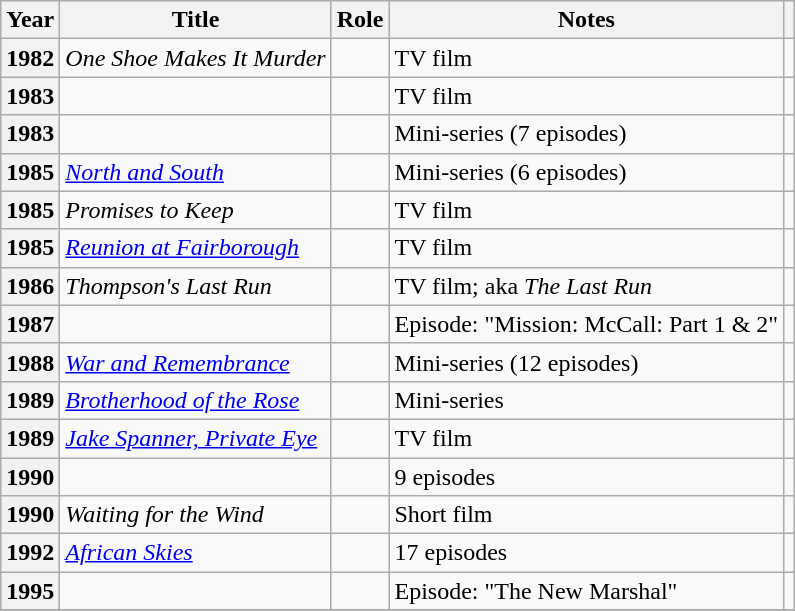<table class="wikitable plainrowheaders sortable" style="margin-right: 0;">
<tr>
<th scope="col">Year</th>
<th scope="col">Title</th>
<th scope="col">Role</th>
<th scope="col" class="unsortable">Notes</th>
<th scope="col" class="unsortable"></th>
</tr>
<tr>
<th scope="row">1982</th>
<td><em>One Shoe Makes It Murder</em></td>
<td></td>
<td>TV film</td>
<td style="text-align: center;"></td>
</tr>
<tr>
<th scope="row">1983</th>
<td><em></em></td>
<td></td>
<td>TV film</td>
<td style="text-align: center;"></td>
</tr>
<tr>
<th scope="row">1983</th>
<td><em></em></td>
<td></td>
<td>Mini-series (7 episodes)</td>
<td style="text-align: center;"></td>
</tr>
<tr>
<th scope="row">1985</th>
<td><em><a href='#'>North and South</a></em></td>
<td></td>
<td>Mini-series (6 episodes)</td>
<td style="text-align: center;"></td>
</tr>
<tr>
<th scope="row">1985</th>
<td><em>Promises to Keep</em></td>
<td></td>
<td>TV film</td>
<td style="text-align: center;"></td>
</tr>
<tr>
<th scope="row">1985</th>
<td><em><a href='#'>Reunion at Fairborough</a></em></td>
<td></td>
<td>TV film</td>
<td style="text-align: center;"></td>
</tr>
<tr>
<th scope="row">1986</th>
<td><em>Thompson's Last Run</em></td>
<td></td>
<td>TV film; aka <em>The Last Run</em></td>
<td style="text-align: center;"></td>
</tr>
<tr>
<th scope="row">1987</th>
<td><em></em></td>
<td></td>
<td>Episode: "Mission: McCall: Part 1 & 2"</td>
<td style="text-align: center;"></td>
</tr>
<tr>
<th scope="row">1988</th>
<td><em><a href='#'>War and Remembrance</a></em></td>
<td></td>
<td>Mini-series (12 episodes)</td>
<td style="text-align: center;"></td>
</tr>
<tr>
<th scope="row">1989</th>
<td><em><a href='#'>Brotherhood of the Rose</a></em></td>
<td></td>
<td>Mini-series</td>
<td style="text-align: center;"></td>
</tr>
<tr>
<th scope="row">1989</th>
<td><em><a href='#'>Jake Spanner, Private Eye</a></em></td>
<td></td>
<td>TV film</td>
<td style="text-align: center;"></td>
</tr>
<tr>
<th scope="row">1990</th>
<td><em></em></td>
<td></td>
<td>9 episodes</td>
<td style="text-align: center;"></td>
</tr>
<tr>
<th scope="row">1990</th>
<td><em>Waiting for the Wind</em></td>
<td></td>
<td>Short film</td>
<td style="text-align: center;"></td>
</tr>
<tr>
<th scope="row">1992</th>
<td><em><a href='#'>African Skies</a></em></td>
<td></td>
<td>17 episodes</td>
<td style="text-align: center;"></td>
</tr>
<tr>
<th scope="row">1995</th>
<td><em></em></td>
<td></td>
<td>Episode: "The New Marshal"</td>
<td style="text-align: center;"></td>
</tr>
<tr>
</tr>
</table>
